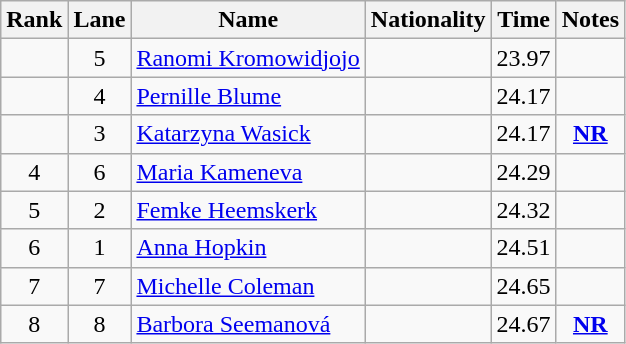<table class="wikitable sortable" style="text-align:center">
<tr>
<th>Rank</th>
<th>Lane</th>
<th>Name</th>
<th>Nationality</th>
<th>Time</th>
<th>Notes</th>
</tr>
<tr>
<td></td>
<td>5</td>
<td align=left><a href='#'>Ranomi Kromowidjojo</a></td>
<td align=left></td>
<td>23.97</td>
<td></td>
</tr>
<tr>
<td></td>
<td>4</td>
<td align=left><a href='#'>Pernille Blume</a></td>
<td align=left></td>
<td>24.17</td>
<td></td>
</tr>
<tr>
<td></td>
<td>3</td>
<td align=left><a href='#'>Katarzyna Wasick</a></td>
<td align=left></td>
<td>24.17</td>
<td><strong><a href='#'>NR</a></strong></td>
</tr>
<tr>
<td>4</td>
<td>6</td>
<td align=left><a href='#'>Maria Kameneva</a></td>
<td align=left></td>
<td>24.29</td>
<td></td>
</tr>
<tr>
<td>5</td>
<td>2</td>
<td align=left><a href='#'>Femke Heemskerk</a></td>
<td align=left></td>
<td>24.32</td>
<td></td>
</tr>
<tr>
<td>6</td>
<td>1</td>
<td align=left><a href='#'>Anna Hopkin</a></td>
<td align=left></td>
<td>24.51</td>
<td></td>
</tr>
<tr>
<td>7</td>
<td>7</td>
<td align=left><a href='#'>Michelle Coleman</a></td>
<td align=left></td>
<td>24.65</td>
<td></td>
</tr>
<tr>
<td>8</td>
<td>8</td>
<td align=left><a href='#'>Barbora Seemanová</a></td>
<td align=left></td>
<td>24.67</td>
<td><strong><a href='#'>NR</a></strong></td>
</tr>
</table>
